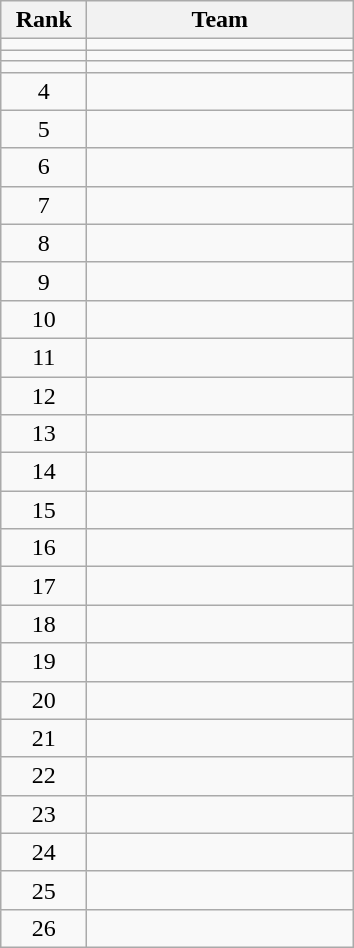<table class="wikitable" style="text-align: center">
<tr>
<th width=50>Rank</th>
<th width=170>Team</th>
</tr>
<tr>
<td></td>
<td align=left></td>
</tr>
<tr>
<td></td>
<td align=left></td>
</tr>
<tr>
<td></td>
<td align=left></td>
</tr>
<tr>
<td>4</td>
<td align=left></td>
</tr>
<tr>
<td>5</td>
<td align=left></td>
</tr>
<tr>
<td>6</td>
<td align=left></td>
</tr>
<tr>
<td>7</td>
<td align=left></td>
</tr>
<tr>
<td>8</td>
<td align=left></td>
</tr>
<tr>
<td>9</td>
<td align=left></td>
</tr>
<tr>
<td>10</td>
<td align=left></td>
</tr>
<tr>
<td>11</td>
<td align=left></td>
</tr>
<tr>
<td>12</td>
<td align=left></td>
</tr>
<tr>
<td>13</td>
<td align=left></td>
</tr>
<tr>
<td>14</td>
<td align=left></td>
</tr>
<tr>
<td>15</td>
<td align=left></td>
</tr>
<tr>
<td>16</td>
<td align=left></td>
</tr>
<tr>
<td>17</td>
<td align=left></td>
</tr>
<tr>
<td>18</td>
<td align=left></td>
</tr>
<tr>
<td>19</td>
<td align=left></td>
</tr>
<tr>
<td>20</td>
<td align=left></td>
</tr>
<tr>
<td>21</td>
<td align=left></td>
</tr>
<tr>
<td>22</td>
<td align=left></td>
</tr>
<tr>
<td>23</td>
<td align=left></td>
</tr>
<tr>
<td>24</td>
<td align=left></td>
</tr>
<tr>
<td>25</td>
<td align=left></td>
</tr>
<tr>
<td>26</td>
<td align=left></td>
</tr>
</table>
